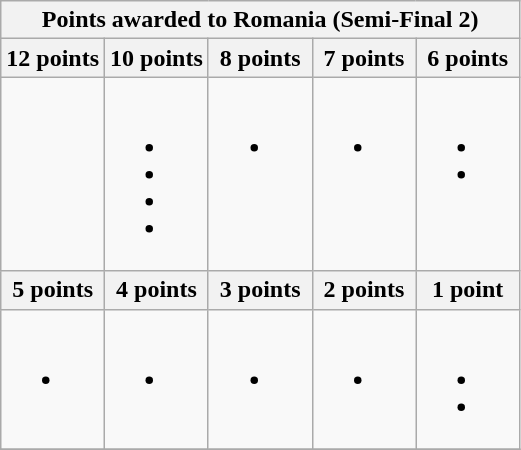<table class="wikitable collapsible collapsed">
<tr>
<th colspan="5">Points awarded to Romania (Semi-Final 2)</th>
</tr>
<tr>
<th width=20%>12 points</th>
<th width=20%>10 points</th>
<th width=20%>8 points</th>
<th width=20%>7 points</th>
<th width=20%>6 points</th>
</tr>
<tr>
<td valign="top"></td>
<td valign="top"><br><ul><li></li><li></li><li></li><li></li></ul></td>
<td valign="top"><br><ul><li></li></ul></td>
<td valign="top"><br><ul><li></li></ul></td>
<td valign="top"><br><ul><li></li><li></li></ul></td>
</tr>
<tr>
<th width=20%>5 points</th>
<th width=20%>4 points</th>
<th width=20%>3 points</th>
<th width=20%>2 points</th>
<th width=20%>1 point</th>
</tr>
<tr>
<td valign="top"><br><ul><li></li></ul></td>
<td valign="top"><br><ul><li></li></ul></td>
<td valign="top"><br><ul><li></li></ul></td>
<td valign="top"><br><ul><li></li></ul></td>
<td valign="top"><br><ul><li></li><li></li></ul></td>
</tr>
<tr>
</tr>
</table>
